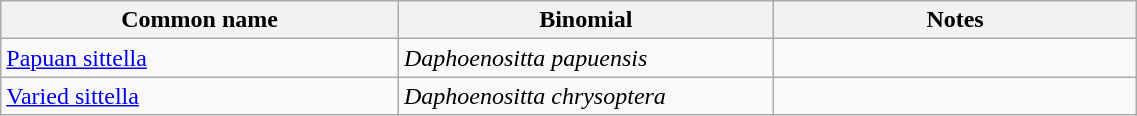<table style="width:60%;" class="wikitable">
<tr>
<th width=35%>Common name</th>
<th width=33%>Binomial</th>
<th width=32%>Notes</th>
</tr>
<tr>
<td><a href='#'>Papuan sittella</a></td>
<td><em>Daphoenositta papuensis</em></td>
<td></td>
</tr>
<tr>
<td><a href='#'>Varied sittella</a></td>
<td><em>Daphoenositta chrysoptera</em></td>
<td></td>
</tr>
</table>
